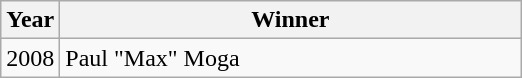<table class="wikitable" style="text-align:left">
<tr>
<th style="width:20px;">Year</th>
<th style="width:300px;">Winner</th>
</tr>
<tr>
<td>2008</td>
<td>Paul "Max" Moga</td>
</tr>
</table>
